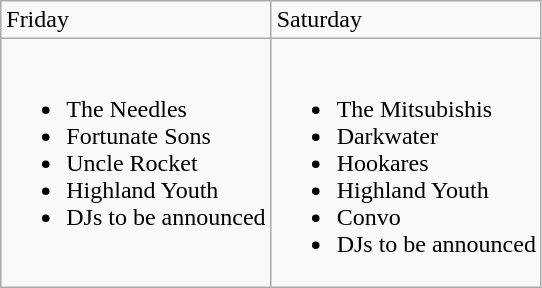<table class=wikitable>
<tr>
<td>Friday</td>
<td>Saturday</td>
</tr>
<tr valign=top>
<td><br><ul><li>The Needles</li><li>Fortunate Sons</li><li>Uncle Rocket</li><li>Highland Youth</li><li>DJs to be announced</li></ul></td>
<td><br><ul><li>The Mitsubishis</li><li>Darkwater</li><li>Hookares</li><li>Highland Youth</li><li>Convo</li><li>DJs to be announced</li></ul></td>
</tr>
</table>
